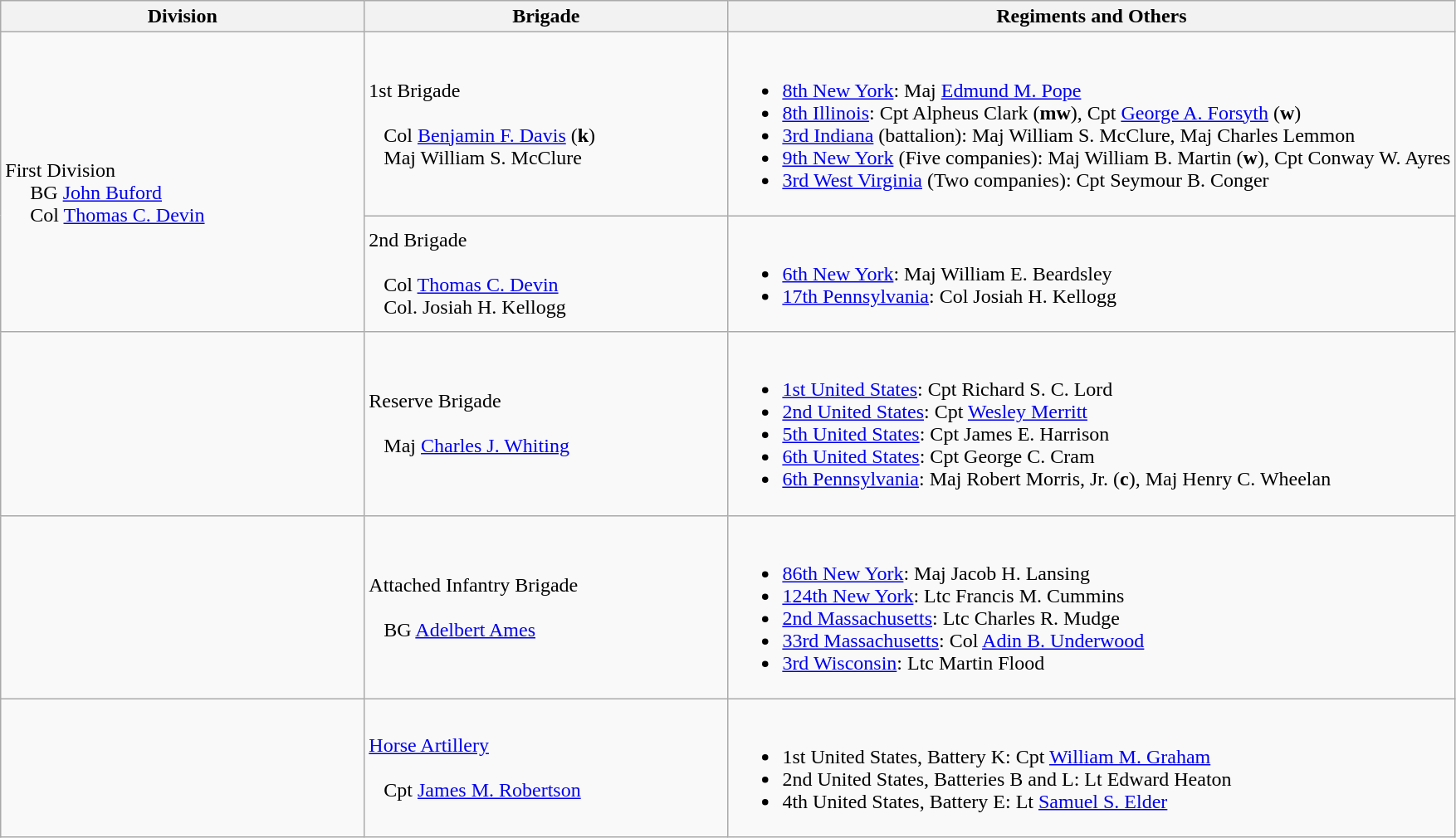<table class="wikitable">
<tr>
<th width=25%>Division</th>
<th width=25%>Brigade</th>
<th>Regiments and Others</th>
</tr>
<tr>
<td rowspan=2><br>First Division
<br>    
BG <a href='#'>John Buford</a>
<br>    
Col <a href='#'>Thomas C. Devin</a></td>
<td>1st Brigade<br><br>  
Col <a href='#'>Benjamin F. Davis</a> (<strong>k</strong>)
<br>  
Maj William S. McClure</td>
<td><br><ul><li><a href='#'>8th New York</a>: Maj <a href='#'>Edmund M. Pope</a></li><li><a href='#'>8th Illinois</a>: Cpt Alpheus Clark (<strong>mw</strong>), Cpt <a href='#'>George A. Forsyth</a> (<strong>w</strong>)</li><li><a href='#'>3rd Indiana</a> (battalion): Maj William S. McClure, Maj Charles Lemmon</li><li><a href='#'>9th New York</a> (Five companies): Maj William B. Martin (<strong>w</strong>), Cpt Conway W. Ayres</li><li><a href='#'>3rd West Virginia</a> (Two companies): Cpt Seymour B. Conger</li></ul></td>
</tr>
<tr>
<td>2nd Brigade<br><br>  
Col <a href='#'>Thomas C. Devin</a>
<br>  
Col. Josiah H. Kellogg</td>
<td><br><ul><li><a href='#'>6th New York</a>: Maj William E. Beardsley</li><li><a href='#'>17th Pennsylvania</a>: Col Josiah H. Kellogg</li></ul></td>
</tr>
<tr>
<td></td>
<td>Reserve Brigade<br><br>  
Maj <a href='#'>Charles J. Whiting</a></td>
<td><br><ul><li><a href='#'>1st United States</a>: Cpt Richard S. C. Lord</li><li><a href='#'>2nd United States</a>: Cpt <a href='#'>Wesley Merritt</a></li><li><a href='#'>5th United States</a>: Cpt James E. Harrison</li><li><a href='#'>6th United States</a>: Cpt George C. Cram</li><li><a href='#'>6th Pennsylvania</a>: Maj Robert Morris, Jr. (<strong>c</strong>), Maj Henry C. Wheelan</li></ul></td>
</tr>
<tr>
<td></td>
<td>Attached Infantry Brigade<br><br>  
BG <a href='#'>Adelbert Ames</a></td>
<td><br><ul><li><a href='#'>86th New York</a>: Maj Jacob H. Lansing</li><li><a href='#'>124th New York</a>: Ltc Francis M. Cummins</li><li><a href='#'>2nd Massachusetts</a>: Ltc Charles R. Mudge</li><li><a href='#'>33rd Massachusetts</a>: Col <a href='#'>Adin B. Underwood</a></li><li><a href='#'>3rd Wisconsin</a>: Ltc Martin Flood</li></ul></td>
</tr>
<tr>
<td></td>
<td><a href='#'>Horse Artillery</a><br><br>  
Cpt <a href='#'>James M. Robertson</a></td>
<td><br><ul><li>1st United States, Battery K: Cpt <a href='#'>William M. Graham</a></li><li>2nd United States, Batteries B and L: Lt Edward Heaton</li><li>4th United States, Battery E: Lt <a href='#'>Samuel S. Elder</a></li></ul></td>
</tr>
</table>
